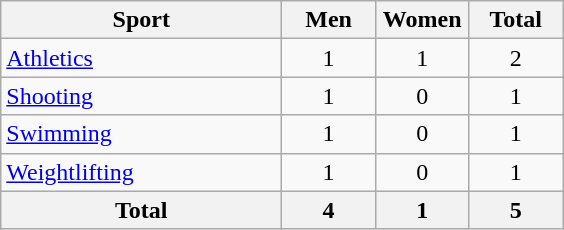<table class="wikitable sortable" style="text-align:center;">
<tr>
<th width=180>Sport</th>
<th width=55>Men</th>
<th width=55>Women</th>
<th width=55>Total</th>
</tr>
<tr>
<td align=left><a href='#'>Athletics</a></td>
<td>1</td>
<td>1</td>
<td>2</td>
</tr>
<tr>
<td align=left><a href='#'>Shooting</a></td>
<td>1</td>
<td>0</td>
<td>1</td>
</tr>
<tr>
<td align=left><a href='#'>Swimming</a></td>
<td>1</td>
<td>0</td>
<td>1</td>
</tr>
<tr>
<td align=left><a href='#'>Weightlifting</a></td>
<td>1</td>
<td>0</td>
<td>1</td>
</tr>
<tr>
<th>Total</th>
<th>4</th>
<th>1</th>
<th>5</th>
</tr>
</table>
